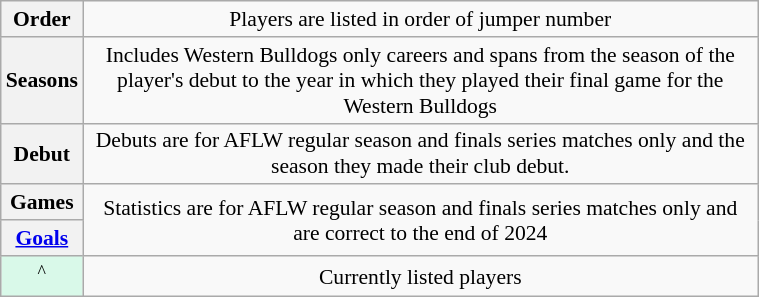<table class="wikitable plainrowheaders"  style="font-size:90%; text-align:center; width:40%;">
<tr>
<th scope="row" style="text-align:center;">Order</th>
<td>Players are listed in order of jumper number</td>
</tr>
<tr>
<th scope="row" style="text-align:center;">Seasons</th>
<td>Includes Western Bulldogs only careers and spans from the season of the player's debut to the year in which they played their final game for the Western Bulldogs</td>
</tr>
<tr>
<th scope="row" style="text-align:center;">Debut</th>
<td>Debuts are for AFLW regular season and finals series matches only and the season they made their club debut.</td>
</tr>
<tr>
<th scope="row" style="text-align:center;">Games</th>
<td rowspan="2">Statistics are for AFLW regular season and finals series matches only and are correct to the end of 2024</td>
</tr>
<tr>
<th scope="row" style="text-align:center;"><a href='#'>Goals</a></th>
</tr>
<tr>
<td scope="row" style="text-align:center; background:#D9F9E9;"><sup>^</sup></td>
<td>Currently listed players</td>
</tr>
</table>
